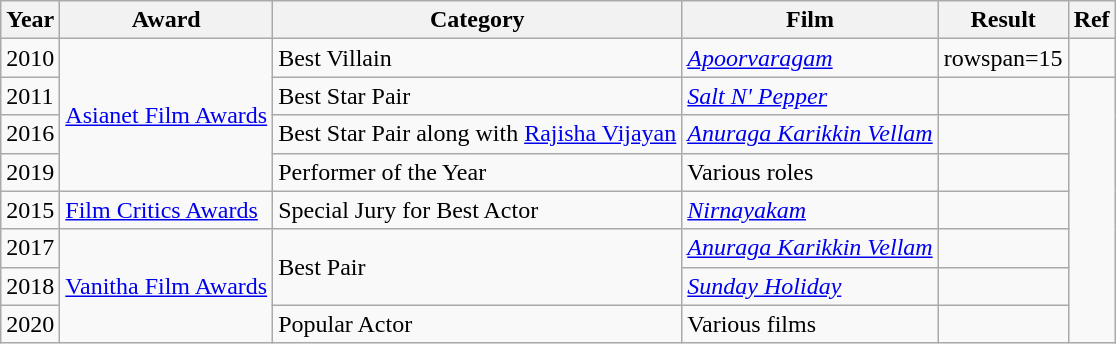<table class="wikitable sortable">
<tr>
<th>Year</th>
<th>Award</th>
<th>Category</th>
<th>Film</th>
<th>Result</th>
<th>Ref</th>
</tr>
<tr>
<td>2010</td>
<td rowspan=4><a href='#'>Asianet Film Awards</a></td>
<td>Best Villain</td>
<td><em><a href='#'>Apoorvaragam</a></em></td>
<td>rowspan=15 </td>
<td></td>
</tr>
<tr>
<td>2011</td>
<td>Best Star Pair</td>
<td><em><a href='#'>Salt N' Pepper</a></em></td>
<td><br></td>
</tr>
<tr>
<td>2016</td>
<td>Best Star Pair along with <a href='#'>Rajisha Vijayan</a></td>
<td><em><a href='#'>Anuraga Karikkin Vellam</a></em></td>
<td></td>
</tr>
<tr>
<td>2019</td>
<td>Performer of the Year</td>
<td>Various roles</td>
<td></td>
</tr>
<tr>
<td>2015</td>
<td><a href='#'>Film Critics Awards</a></td>
<td>Special Jury for Best Actor</td>
<td><em><a href='#'>Nirnayakam</a></em></td>
<td></td>
</tr>
<tr>
<td>2017</td>
<td rowspan=3><a href='#'>Vanitha Film Awards</a></td>
<td rowspan=2>Best Pair</td>
<td><em><a href='#'>Anuraga Karikkin Vellam</a></em></td>
<td></td>
</tr>
<tr>
<td>2018</td>
<td><em><a href='#'>Sunday Holiday</a></em></td>
<td></td>
</tr>
<tr>
<td>2020</td>
<td>Popular Actor</td>
<td>Various films</td>
<td></td>
</tr>
</table>
